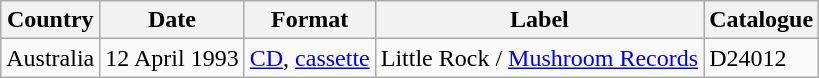<table class="wikitable plainrowheaders">
<tr>
<th scope="col">Country</th>
<th scope="col">Date</th>
<th scope="col">Format</th>
<th scope="col">Label</th>
<th scope="col">Catalogue</th>
</tr>
<tr>
<td>Australia</td>
<td>12 April 1993</td>
<td><a href='#'>CD</a>, <a href='#'>cassette</a></td>
<td>Little Rock / <a href='#'>Mushroom Records</a></td>
<td>D24012</td>
</tr>
</table>
